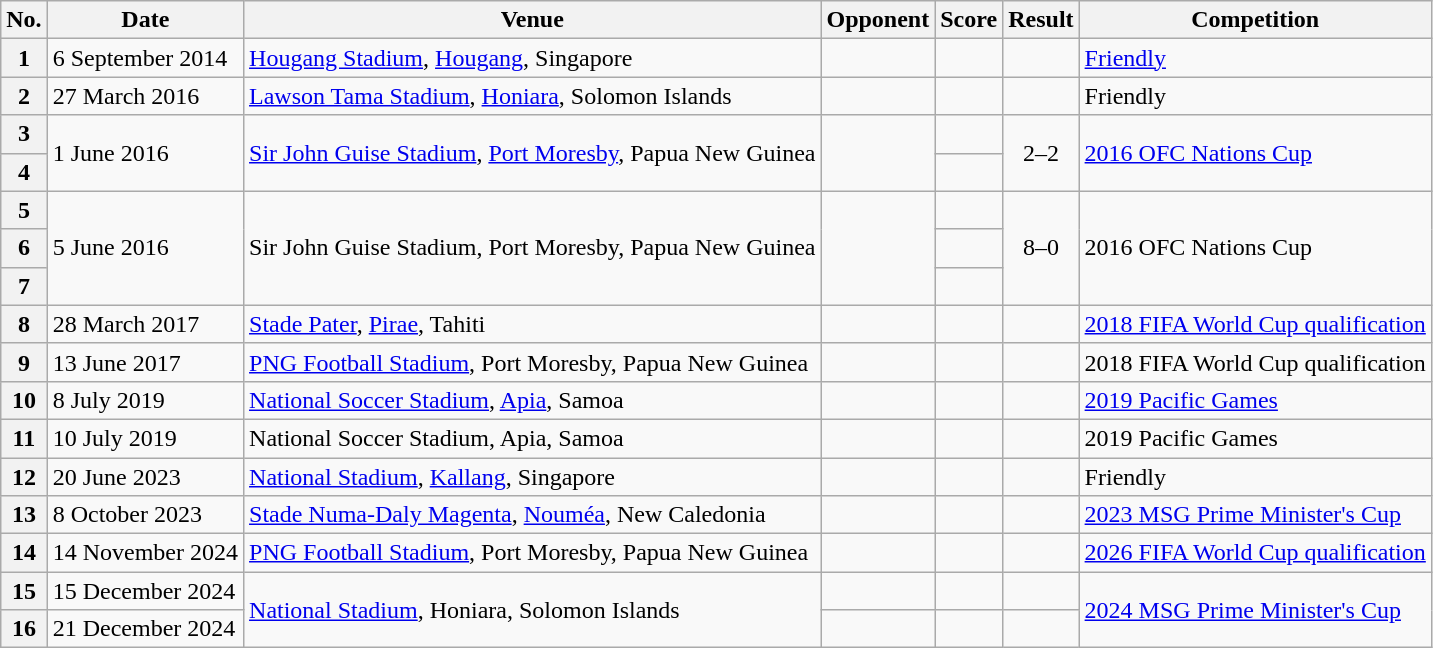<table class="wikitable sortable plainrowheaders">
<tr>
<th scope=col>No.</th>
<th scope=col data-sort-type=date>Date</th>
<th scope=col>Venue</th>
<th scope=col>Opponent</th>
<th scope=col>Score</th>
<th scope=col>Result</th>
<th scope=col>Competition</th>
</tr>
<tr>
<th scope=row>1</th>
<td>6 September 2014</td>
<td><a href='#'>Hougang Stadium</a>, <a href='#'>Hougang</a>, Singapore</td>
<td></td>
<td></td>
<td></td>
<td><a href='#'>Friendly</a></td>
</tr>
<tr>
<th scope=row>2</th>
<td>27 March 2016</td>
<td><a href='#'>Lawson Tama Stadium</a>, <a href='#'>Honiara</a>, Solomon Islands</td>
<td></td>
<td></td>
<td></td>
<td>Friendly</td>
</tr>
<tr>
<th scope=row>3</th>
<td rowspan=2>1 June 2016</td>
<td rowspan=2><a href='#'>Sir John Guise Stadium</a>, <a href='#'>Port Moresby</a>, Papua New Guinea</td>
<td rowspan=2></td>
<td></td>
<td rowspan=2 style="text-align:center;">2–2</td>
<td rowspan=2><a href='#'>2016 OFC Nations Cup</a></td>
</tr>
<tr>
<th scope=row>4</th>
<td></td>
</tr>
<tr>
<th scope=row>5</th>
<td rowspan=3>5 June 2016</td>
<td rowspan=3>Sir John Guise Stadium, Port Moresby, Papua New Guinea</td>
<td rowspan=3></td>
<td></td>
<td rowspan=3 style="text-align:center;">8–0</td>
<td rowspan=3>2016 OFC Nations Cup</td>
</tr>
<tr>
<th scope=row>6</th>
<td></td>
</tr>
<tr>
<th scope=row>7</th>
<td></td>
</tr>
<tr>
<th scope=row>8</th>
<td>28 March 2017</td>
<td><a href='#'>Stade Pater</a>, <a href='#'>Pirae</a>, Tahiti</td>
<td></td>
<td></td>
<td></td>
<td><a href='#'>2018 FIFA World Cup qualification</a></td>
</tr>
<tr>
<th scope=row>9</th>
<td>13 June 2017</td>
<td><a href='#'>PNG Football Stadium</a>, Port Moresby, Papua New Guinea</td>
<td></td>
<td></td>
<td></td>
<td>2018 FIFA World Cup qualification</td>
</tr>
<tr>
<th scope=row>10</th>
<td>8 July 2019</td>
<td><a href='#'>National Soccer Stadium</a>, <a href='#'>Apia</a>, Samoa</td>
<td></td>
<td></td>
<td></td>
<td><a href='#'>2019 Pacific Games</a></td>
</tr>
<tr>
<th scope=row>11</th>
<td>10 July 2019</td>
<td>National Soccer Stadium, Apia, Samoa</td>
<td></td>
<td></td>
<td></td>
<td>2019 Pacific Games</td>
</tr>
<tr>
<th scope=row>12</th>
<td>20 June 2023</td>
<td><a href='#'>National Stadium</a>, <a href='#'>Kallang</a>, Singapore</td>
<td></td>
<td></td>
<td></td>
<td>Friendly</td>
</tr>
<tr>
<th scope=row>13</th>
<td>8 October 2023</td>
<td><a href='#'>Stade Numa-Daly Magenta</a>, <a href='#'>Nouméa</a>, New Caledonia</td>
<td></td>
<td></td>
<td></td>
<td><a href='#'>2023 MSG Prime Minister's Cup</a></td>
</tr>
<tr>
<th scope=row>14</th>
<td>14 November 2024</td>
<td><a href='#'>PNG Football Stadium</a>, Port Moresby, Papua New Guinea</td>
<td></td>
<td></td>
<td></td>
<td><a href='#'>2026 FIFA World Cup qualification</a></td>
</tr>
<tr>
<th scope=row>15</th>
<td>15 December 2024</td>
<td rowspan=2><a href='#'>National Stadium</a>, Honiara, Solomon Islands</td>
<td></td>
<td></td>
<td></td>
<td rowspan=2><a href='#'>2024 MSG Prime Minister's Cup</a></td>
</tr>
<tr>
<th scope=row>16</th>
<td>21 December 2024</td>
<td></td>
<td></td>
<td></td>
</tr>
</table>
